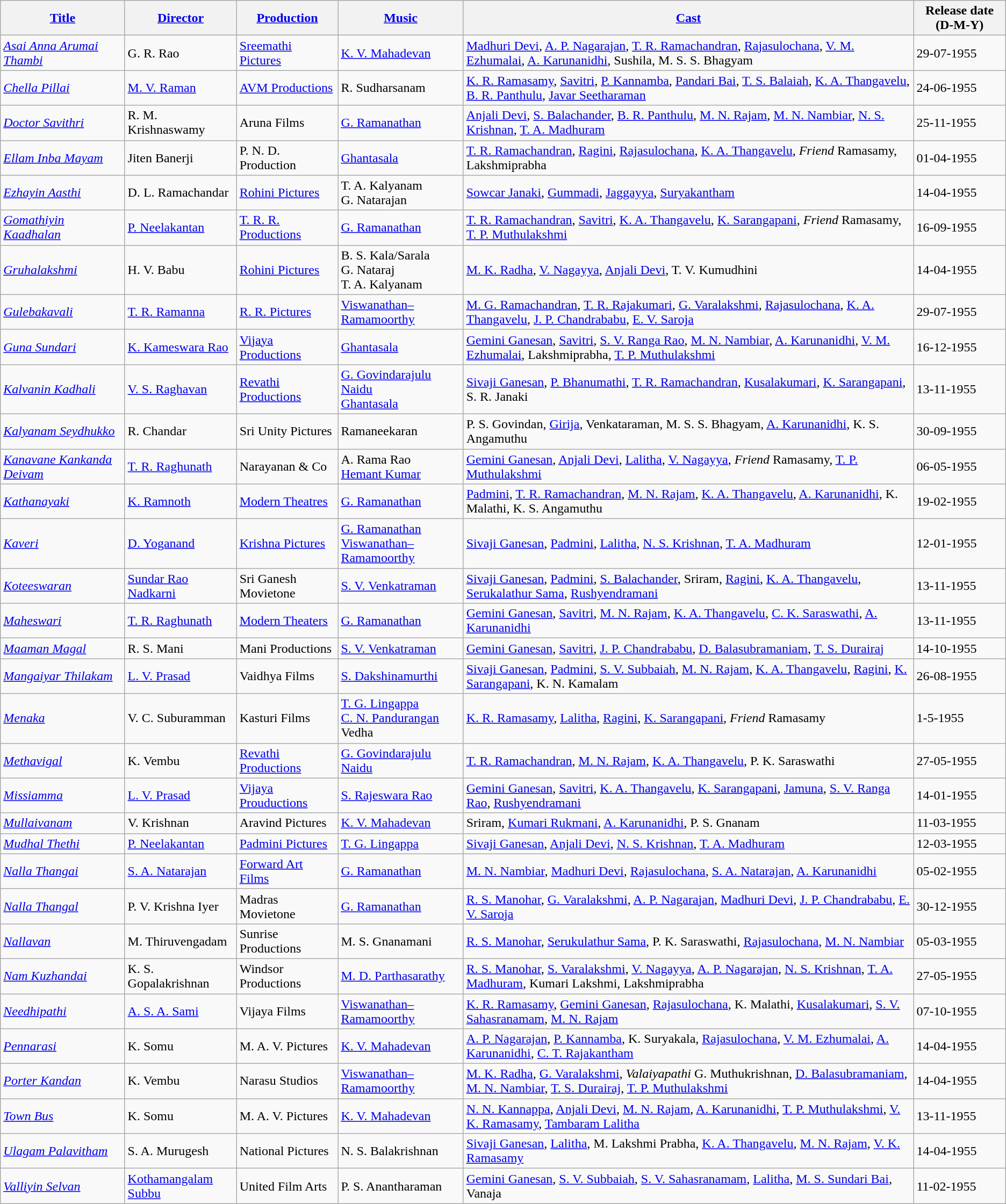<table class="wikitable">
<tr>
<th><a href='#'>Title</a></th>
<th><a href='#'>Director</a></th>
<th><a href='#'>Production</a></th>
<th><a href='#'>Music</a></th>
<th><a href='#'>Cast</a></th>
<th>Release date (D-M-Y)</th>
</tr>
<tr --->
<td><em><a href='#'>Asai Anna Arumai Thambi</a></em></td>
<td>G. R. Rao</td>
<td><a href='#'>Sreemathi Pictures</a></td>
<td><a href='#'>K. V. Mahadevan</a></td>
<td><a href='#'>Madhuri Devi</a>, <a href='#'>A. P. Nagarajan</a>, <a href='#'>T. R. Ramachandran</a>, <a href='#'>Rajasulochana</a>, <a href='#'>V. M. Ezhumalai</a>, <a href='#'>A. Karunanidhi</a>, Sushila, M. S. S. Bhagyam</td>
<td>29-07-1955</td>
</tr>
<tr --->
<td><em><a href='#'>Chella Pillai</a></em></td>
<td><a href='#'>M. V. Raman</a></td>
<td><a href='#'>AVM Productions</a></td>
<td>R. Sudharsanam</td>
<td><a href='#'>K. R. Ramasamy</a>, <a href='#'>Savitri</a>, <a href='#'>P. Kannamba</a>, <a href='#'>Pandari Bai</a>, <a href='#'>T. S. Balaiah</a>, <a href='#'>K. A. Thangavelu</a>, <a href='#'>B. R. Panthulu</a>, <a href='#'>Javar Seetharaman</a></td>
<td>24-06-1955</td>
</tr>
<tr --->
<td><em><a href='#'>Doctor Savithri</a></em></td>
<td>R. M. Krishnaswamy</td>
<td>Aruna Films</td>
<td><a href='#'>G. Ramanathan</a></td>
<td><a href='#'>Anjali Devi</a>, <a href='#'>S. Balachander</a>, <a href='#'>B. R. Panthulu</a>, <a href='#'>M. N. Rajam</a>, <a href='#'>M. N. Nambiar</a>, <a href='#'>N. S. Krishnan</a>, <a href='#'>T. A. Madhuram</a></td>
<td>25-11-1955</td>
</tr>
<tr --->
<td><em><a href='#'>Ellam Inba Mayam</a></em></td>
<td>Jiten Banerji</td>
<td>P. N. D. Production</td>
<td><a href='#'>Ghantasala</a></td>
<td><a href='#'>T. R. Ramachandran</a>, <a href='#'>Ragini</a>, <a href='#'>Rajasulochana</a>, <a href='#'>K. A. Thangavelu</a>, <em>Friend</em> Ramasamy, Lakshmiprabha</td>
<td>01-04-1955</td>
</tr>
<tr --->
<td><em><a href='#'>Ezhayin Aasthi</a></em></td>
<td>D. L. Ramachandar</td>
<td><a href='#'>Rohini Pictures</a></td>
<td>T. A. Kalyanam<br>G. Natarajan</td>
<td><a href='#'>Sowcar Janaki</a>, <a href='#'>Gummadi</a>, <a href='#'>Jaggayya</a>, <a href='#'>Suryakantham</a></td>
<td>14-04-1955</td>
</tr>
<tr --->
<td><em><a href='#'>Gomathiyin Kaadhalan</a></em></td>
<td><a href='#'>P. Neelakantan</a></td>
<td><a href='#'>T. R. R. Productions</a></td>
<td><a href='#'>G. Ramanathan</a></td>
<td><a href='#'>T. R. Ramachandran</a>, <a href='#'>Savitri</a>, <a href='#'>K. A. Thangavelu</a>, <a href='#'>K. Sarangapani</a>, <em>Friend</em> Ramasamy, <a href='#'>T. P. Muthulakshmi</a></td>
<td>16-09-1955</td>
</tr>
<tr --->
<td><em><a href='#'>Gruhalakshmi</a></em></td>
<td>H. V. Babu</td>
<td><a href='#'>Rohini Pictures</a></td>
<td>B. S. Kala/Sarala<br>G. Nataraj<br>T. A. Kalyanam</td>
<td><a href='#'>M. K. Radha</a>, <a href='#'>V. Nagayya</a>, <a href='#'>Anjali Devi</a>, T. V. Kumudhini</td>
<td>14-04-1955</td>
</tr>
<tr --->
<td><em><a href='#'>Gulebakavali</a></em></td>
<td><a href='#'>T. R. Ramanna</a></td>
<td><a href='#'>R. R. Pictures</a></td>
<td><a href='#'>Viswanathan–Ramamoorthy</a></td>
<td><a href='#'>M. G. Ramachandran</a>, <a href='#'>T. R. Rajakumari</a>, <a href='#'>G. Varalakshmi</a>, <a href='#'>Rajasulochana</a>, <a href='#'>K. A. Thangavelu</a>, <a href='#'>J. P. Chandrababu</a>, <a href='#'>E. V. Saroja</a></td>
<td>29-07-1955</td>
</tr>
<tr --->
<td><em><a href='#'>Guna Sundari</a></em></td>
<td><a href='#'>K. Kameswara Rao</a></td>
<td><a href='#'>Vijaya Productions</a></td>
<td><a href='#'>Ghantasala</a></td>
<td><a href='#'>Gemini Ganesan</a>, <a href='#'>Savitri</a>, <a href='#'>S. V. Ranga Rao</a>, <a href='#'>M. N. Nambiar</a>, <a href='#'>A. Karunanidhi</a>, <a href='#'>V. M. Ezhumalai</a>, Lakshmiprabha, <a href='#'>T. P. Muthulakshmi</a></td>
<td>16-12-1955</td>
</tr>
<tr --->
<td><em><a href='#'>Kalvanin Kadhali</a></em></td>
<td><a href='#'>V. S. Raghavan</a></td>
<td><a href='#'>Revathi Productions</a></td>
<td><a href='#'>G. Govindarajulu Naidu</a><br><a href='#'>Ghantasala</a></td>
<td><a href='#'>Sivaji Ganesan</a>, <a href='#'>P. Bhanumathi</a>, <a href='#'>T. R. Ramachandran</a>, <a href='#'>Kusalakumari</a>, <a href='#'>K. Sarangapani</a>, S. R. Janaki</td>
<td>13-11-1955</td>
</tr>
<tr --->
<td><em><a href='#'>Kalyanam Seydhukko</a></em></td>
<td>R. Chandar</td>
<td>Sri Unity Pictures</td>
<td>Ramaneekaran</td>
<td>P. S. Govindan, <a href='#'>Girija</a>, Venkataraman, M. S. S. Bhagyam, <a href='#'>A. Karunanidhi</a>, K. S. Angamuthu</td>
<td>30-09-1955</td>
</tr>
<tr --->
<td><em><a href='#'>Kanavane Kankanda Deivam</a></em></td>
<td><a href='#'>T. R. Raghunath</a></td>
<td>Narayanan & Co</td>
<td>A. Rama Rao<br><a href='#'>Hemant Kumar</a></td>
<td><a href='#'>Gemini Ganesan</a>, <a href='#'>Anjali Devi</a>, <a href='#'>Lalitha</a>, <a href='#'>V. Nagayya</a>, <em>Friend</em> Ramasamy, <a href='#'>T. P. Muthulakshmi</a></td>
<td>06-05-1955</td>
</tr>
<tr --->
<td><em><a href='#'>Kathanayaki</a></em></td>
<td><a href='#'>K. Ramnoth</a></td>
<td><a href='#'>Modern Theatres</a></td>
<td><a href='#'>G. Ramanathan</a></td>
<td><a href='#'>Padmini</a>, <a href='#'>T. R. Ramachandran</a>, <a href='#'>M. N. Rajam</a>, <a href='#'>K. A. Thangavelu</a>, <a href='#'>A. Karunanidhi</a>, K. Malathi, K. S. Angamuthu</td>
<td>19-02-1955</td>
</tr>
<tr --->
<td><em><a href='#'>Kaveri</a></em></td>
<td><a href='#'>D. Yoganand</a></td>
<td><a href='#'>Krishna Pictures</a></td>
<td><a href='#'>G. Ramanathan</a><br><a href='#'>Viswanathan–Ramamoorthy</a></td>
<td><a href='#'>Sivaji Ganesan</a>, <a href='#'>Padmini</a>, <a href='#'>Lalitha</a>, <a href='#'>N. S. Krishnan</a>, <a href='#'>T. A. Madhuram</a></td>
<td>12-01-1955</td>
</tr>
<tr --->
<td><em><a href='#'>Koteeswaran</a></em></td>
<td><a href='#'>Sundar Rao Nadkarni</a></td>
<td>Sri Ganesh Movietone</td>
<td><a href='#'>S. V. Venkatraman</a></td>
<td><a href='#'>Sivaji Ganesan</a>, <a href='#'>Padmini</a>, <a href='#'>S. Balachander</a>, Sriram, <a href='#'>Ragini</a>, <a href='#'>K. A. Thangavelu</a>, <a href='#'>Serukalathur Sama</a>, <a href='#'>Rushyendramani</a></td>
<td>13-11-1955</td>
</tr>
<tr --->
<td><em><a href='#'>Maheswari</a></em></td>
<td><a href='#'>T. R. Raghunath</a></td>
<td><a href='#'>Modern Theaters</a></td>
<td><a href='#'>G. Ramanathan</a></td>
<td><a href='#'>Gemini Ganesan</a>, <a href='#'>Savitri</a>, <a href='#'>M. N. Rajam</a>, <a href='#'>K. A. Thangavelu</a>, <a href='#'>C. K. Saraswathi</a>, <a href='#'>A. Karunanidhi</a></td>
<td>13-11-1955</td>
</tr>
<tr --->
<td><em><a href='#'>Maaman Magal</a></em></td>
<td>R. S. Mani</td>
<td>Mani Productions</td>
<td><a href='#'>S. V. Venkatraman</a></td>
<td><a href='#'>Gemini Ganesan</a>, <a href='#'>Savitri</a>, <a href='#'>J. P. Chandrababu</a>, <a href='#'>D. Balasubramaniam</a>, <a href='#'>T. S. Durairaj</a></td>
<td>14-10-1955</td>
</tr>
<tr --->
<td><em><a href='#'>Mangaiyar Thilakam</a></em></td>
<td><a href='#'>L. V. Prasad</a></td>
<td>Vaidhya Films</td>
<td><a href='#'>S. Dakshinamurthi</a></td>
<td><a href='#'>Sivaji Ganesan</a>, <a href='#'>Padmini</a>, <a href='#'>S. V. Subbaiah</a>, <a href='#'>M. N. Rajam</a>, <a href='#'>K. A. Thangavelu</a>, <a href='#'>Ragini</a>, <a href='#'>K. Sarangapani</a>, K. N. Kamalam</td>
<td>26-08-1955</td>
</tr>
<tr --->
<td><em><a href='#'>Menaka</a></em></td>
<td>V. C. Suburamman</td>
<td>Kasturi Films</td>
<td><a href='#'>T. G. Lingappa</a><br><a href='#'>C. N. Pandurangan</a><br>Vedha</td>
<td><a href='#'>K. R. Ramasamy</a>, <a href='#'>Lalitha</a>, <a href='#'>Ragini</a>, <a href='#'>K. Sarangapani</a>, <em>Friend</em> Ramasamy</td>
<td>1-5-1955</td>
</tr>
<tr --->
<td><em><a href='#'>Methavigal</a></em></td>
<td>K. Vembu</td>
<td><a href='#'>Revathi Productions</a></td>
<td><a href='#'>G. Govindarajulu Naidu</a></td>
<td><a href='#'>T. R. Ramachandran</a>, <a href='#'>M. N. Rajam</a>, <a href='#'>K. A. Thangavelu</a>, P. K. Saraswathi</td>
<td>27-05-1955</td>
</tr>
<tr --->
<td><em><a href='#'>Missiamma</a></em></td>
<td><a href='#'>L. V. Prasad</a></td>
<td><a href='#'>Vijaya Prouductions</a></td>
<td><a href='#'>S. Rajeswara Rao</a></td>
<td><a href='#'>Gemini Ganesan</a>, <a href='#'>Savitri</a>, <a href='#'>K. A. Thangavelu</a>, <a href='#'>K. Sarangapani</a>, <a href='#'>Jamuna</a>, <a href='#'>S. V. Ranga Rao</a>, <a href='#'>Rushyendramani</a></td>
<td>14-01-1955</td>
</tr>
<tr --->
<td><em><a href='#'>Mullaivanam</a></em></td>
<td>V. Krishnan</td>
<td>Aravind Pictures</td>
<td><a href='#'>K. V. Mahadevan</a></td>
<td>Sriram, <a href='#'>Kumari Rukmani</a>, <a href='#'>A. Karunanidhi</a>, P. S. Gnanam</td>
<td>11-03-1955</td>
</tr>
<tr --->
<td><em><a href='#'>Mudhal Thethi</a></em></td>
<td><a href='#'>P. Neelakantan</a></td>
<td><a href='#'>Padmini Pictures</a></td>
<td><a href='#'>T. G. Lingappa</a></td>
<td><a href='#'>Sivaji Ganesan</a>, <a href='#'>Anjali Devi</a>, <a href='#'>N. S. Krishnan</a>, <a href='#'>T. A. Madhuram</a></td>
<td>12-03-1955</td>
</tr>
<tr --->
<td><em><a href='#'>Nalla Thangai</a></em></td>
<td><a href='#'>S. A. Natarajan</a></td>
<td><a href='#'>Forward Art Films</a></td>
<td><a href='#'>G. Ramanathan</a></td>
<td><a href='#'>M. N. Nambiar</a>, <a href='#'>Madhuri Devi</a>, <a href='#'>Rajasulochana</a>, <a href='#'>S. A. Natarajan</a>, <a href='#'>A. Karunanidhi</a></td>
<td>05-02-1955</td>
</tr>
<tr --->
<td><em><a href='#'>Nalla Thangal</a></em></td>
<td>P. V. Krishna Iyer</td>
<td>Madras Movietone</td>
<td><a href='#'>G. Ramanathan</a></td>
<td><a href='#'>R. S. Manohar</a>, <a href='#'>G. Varalakshmi</a>, <a href='#'>A. P. Nagarajan</a>, <a href='#'>Madhuri Devi</a>, <a href='#'>J. P. Chandrababu</a>, <a href='#'>E. V. Saroja</a></td>
<td>30-12-1955</td>
</tr>
<tr --->
<td><em><a href='#'>Nallavan</a></em></td>
<td>M. Thiruvengadam</td>
<td>Sunrise Productions</td>
<td>M. S. Gnanamani</td>
<td><a href='#'>R. S. Manohar</a>, <a href='#'>Serukulathur Sama</a>, P. K. Saraswathi, <a href='#'>Rajasulochana</a>, <a href='#'>M. N. Nambiar</a></td>
<td>05-03-1955</td>
</tr>
<tr --->
<td><em><a href='#'>Nam Kuzhandai</a></em></td>
<td>K. S. Gopalakrishnan</td>
<td>Windsor Productions</td>
<td><a href='#'>M. D. Parthasarathy</a></td>
<td><a href='#'>R. S. Manohar</a>, <a href='#'>S. Varalakshmi</a>, <a href='#'>V. Nagayya</a>, <a href='#'>A. P. Nagarajan</a>, <a href='#'>N. S. Krishnan</a>, <a href='#'>T. A. Madhuram</a>, Kumari Lakshmi, Lakshmiprabha</td>
<td>27-05-1955</td>
</tr>
<tr --->
<td><em><a href='#'>Needhipathi</a></em></td>
<td><a href='#'>A. S. A. Sami</a></td>
<td>Vijaya Films</td>
<td><a href='#'>Viswanathan–Ramamoorthy</a></td>
<td><a href='#'>K. R. Ramasamy</a>, <a href='#'>Gemini Ganesan</a>, <a href='#'>Rajasulochana</a>, K. Malathi, <a href='#'>Kusalakumari</a>, <a href='#'>S. V. Sahasranamam</a>, <a href='#'>M. N. Rajam</a></td>
<td>07-10-1955</td>
</tr>
<tr --->
<td><em><a href='#'>Pennarasi</a></em></td>
<td>K. Somu</td>
<td>M. A. V. Pictures</td>
<td><a href='#'>K. V. Mahadevan</a></td>
<td><a href='#'>A. P. Nagarajan</a>, <a href='#'>P. Kannamba</a>, K. Suryakala, <a href='#'>Rajasulochana</a>, <a href='#'>V. M. Ezhumalai</a>, <a href='#'>A. Karunanidhi</a>, <a href='#'>C. T. Rajakantham</a></td>
<td>14-04-1955</td>
</tr>
<tr --->
<td><em><a href='#'>Porter Kandan</a></em></td>
<td>K. Vembu</td>
<td>Narasu Studios</td>
<td><a href='#'>Viswanathan–Ramamoorthy</a></td>
<td><a href='#'>M. K. Radha</a>, <a href='#'>G. Varalakshmi</a>, <em>Valaiyapathi</em> G. Muthukrishnan, <a href='#'>D. Balasubramaniam</a>, <a href='#'>M. N. Nambiar</a>, <a href='#'>T. S. Durairaj</a>, <a href='#'>T. P. Muthulakshmi</a></td>
<td>14-04-1955</td>
</tr>
<tr --->
<td><em><a href='#'>Town Bus</a></em></td>
<td>K. Somu</td>
<td>M. A. V. Pictures</td>
<td><a href='#'>K. V. Mahadevan</a></td>
<td><a href='#'>N. N. Kannappa</a>, <a href='#'>Anjali Devi</a>, <a href='#'>M. N. Rajam</a>, <a href='#'>A. Karunanidhi</a>, <a href='#'>T. P. Muthulakshmi</a>, <a href='#'>V. K. Ramasamy</a>, <a href='#'>Tambaram Lalitha</a></td>
<td>13-11-1955</td>
</tr>
<tr --->
<td><em><a href='#'>Ulagam Palavitham</a></em></td>
<td>S. A. Murugesh</td>
<td>National Pictures</td>
<td>N. S. Balakrishnan</td>
<td><a href='#'>Sivaji Ganesan</a>, <a href='#'>Lalitha</a>, M. Lakshmi Prabha, <a href='#'>K. A. Thangavelu</a>, <a href='#'>M. N. Rajam</a>, <a href='#'>V. K. Ramasamy</a></td>
<td>14-04-1955</td>
</tr>
<tr --->
<td><em><a href='#'>Valliyin Selvan</a></em></td>
<td><a href='#'>Kothamangalam Subbu</a></td>
<td>United Film Arts</td>
<td>P. S. Anantharaman</td>
<td><a href='#'>Gemini Ganesan</a>, <a href='#'>S. V. Subbaiah</a>, <a href='#'>S. V. Sahasranamam</a>, <a href='#'>Lalitha</a>, <a href='#'>M. S. Sundari Bai</a>, Vanaja</td>
<td>11-02-1955</td>
</tr>
</table>
